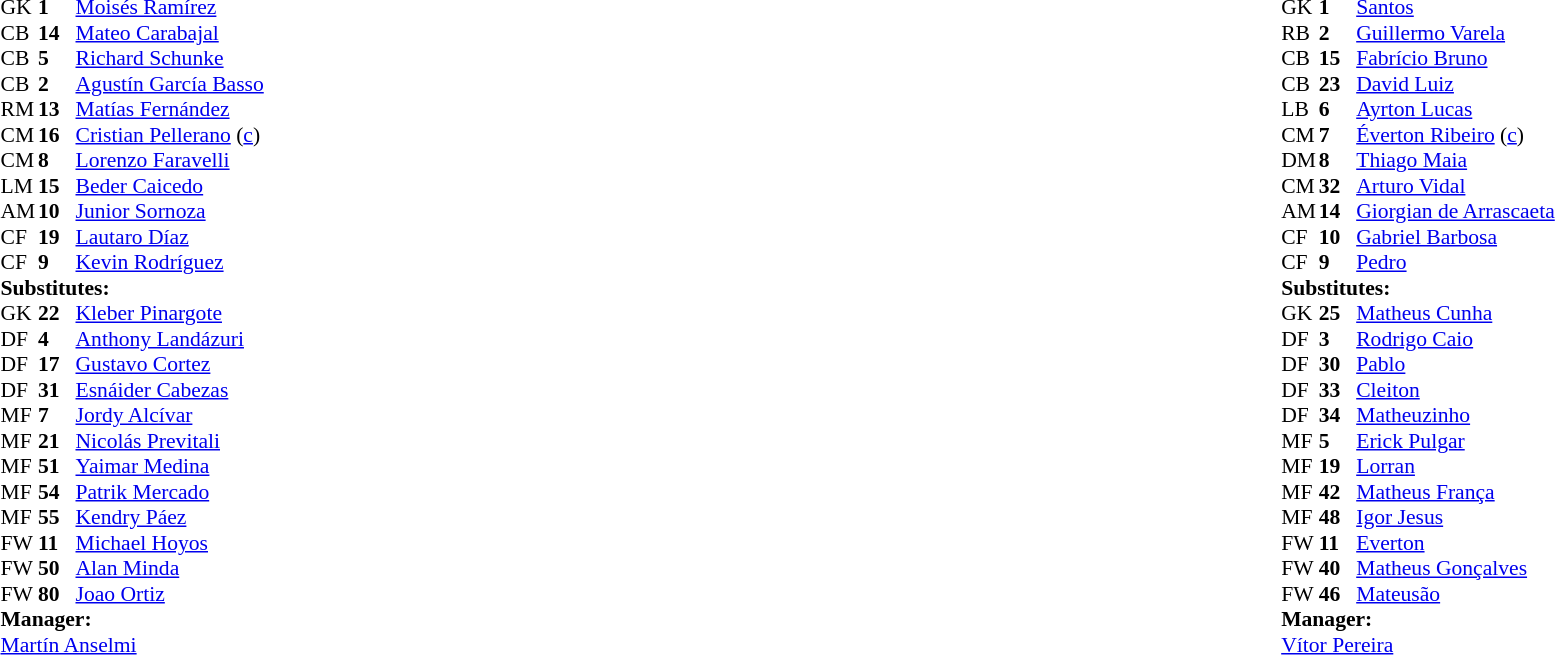<table width="100%">
<tr>
<td valign="top" width="40%"><br><table style="font-size:90%" cellspacing="0" cellpadding="0">
<tr>
<th width=25></th>
<th width=25></th>
</tr>
<tr>
<td>GK</td>
<td><strong>1</strong></td>
<td> <a href='#'>Moisés Ramírez</a></td>
<td></td>
</tr>
<tr>
<td>CB</td>
<td><strong>14</strong></td>
<td> <a href='#'>Mateo Carabajal</a></td>
<td></td>
</tr>
<tr>
<td>CB</td>
<td><strong>5</strong></td>
<td> <a href='#'>Richard Schunke</a></td>
</tr>
<tr>
<td>CB</td>
<td><strong>2</strong></td>
<td> <a href='#'>Agustín García Basso</a></td>
</tr>
<tr>
<td>RM</td>
<td><strong>13</strong></td>
<td> <a href='#'>Matías Fernández</a></td>
</tr>
<tr>
<td>CM</td>
<td><strong>16</strong></td>
<td> <a href='#'>Cristian Pellerano</a> (<a href='#'>c</a>)</td>
<td></td>
<td></td>
</tr>
<tr>
<td>CM</td>
<td><strong>8</strong></td>
<td> <a href='#'>Lorenzo Faravelli</a></td>
<td></td>
</tr>
<tr>
<td>LM</td>
<td><strong>15</strong></td>
<td> <a href='#'>Beder Caicedo</a></td>
<td></td>
<td></td>
</tr>
<tr>
<td>AM</td>
<td><strong>10</strong></td>
<td> <a href='#'>Junior Sornoza</a></td>
<td></td>
<td></td>
</tr>
<tr>
<td>CF</td>
<td><strong>19</strong></td>
<td> <a href='#'>Lautaro Díaz</a></td>
<td></td>
<td></td>
</tr>
<tr>
<td>CF</td>
<td><strong>9</strong></td>
<td> <a href='#'>Kevin Rodríguez</a></td>
<td></td>
<td></td>
</tr>
<tr>
<td colspan=3><strong>Substitutes:</strong></td>
</tr>
<tr>
<td>GK</td>
<td><strong>22</strong></td>
<td> <a href='#'>Kleber Pinargote</a></td>
</tr>
<tr>
<td>DF</td>
<td><strong>4</strong></td>
<td> <a href='#'>Anthony Landázuri</a></td>
</tr>
<tr>
<td>DF</td>
<td><strong>17</strong></td>
<td> <a href='#'>Gustavo Cortez</a></td>
</tr>
<tr>
<td>DF</td>
<td><strong>31</strong></td>
<td> <a href='#'>Esnáider Cabezas</a></td>
</tr>
<tr>
<td>MF</td>
<td><strong>7</strong></td>
<td> <a href='#'>Jordy Alcívar</a></td>
<td></td>
<td></td>
</tr>
<tr>
<td>MF</td>
<td><strong>21</strong></td>
<td> <a href='#'>Nicolás Previtali</a></td>
<td></td>
<td></td>
</tr>
<tr>
<td>MF</td>
<td><strong>51</strong></td>
<td> <a href='#'>Yaimar Medina</a></td>
</tr>
<tr>
<td>MF</td>
<td><strong>54</strong></td>
<td> <a href='#'>Patrik Mercado</a></td>
</tr>
<tr>
<td>MF</td>
<td><strong>55</strong></td>
<td> <a href='#'>Kendry Páez</a></td>
</tr>
<tr>
<td>FW</td>
<td><strong>11</strong></td>
<td> <a href='#'>Michael Hoyos</a></td>
<td></td>
<td></td>
</tr>
<tr>
<td>FW</td>
<td><strong>50</strong></td>
<td> <a href='#'>Alan Minda</a></td>
<td></td>
<td></td>
</tr>
<tr>
<td>FW</td>
<td><strong>80</strong></td>
<td> <a href='#'>Joao Ortiz</a></td>
<td></td>
<td></td>
</tr>
<tr>
<td colspan=3><strong>Manager:</strong></td>
</tr>
<tr>
<td colspan="4"> <a href='#'>Martín Anselmi</a></td>
</tr>
</table>
</td>
<td valign="top"></td>
<td valign="top" width="50%"><br><table style="font-size:90%; margin:auto" cellspacing="0" cellpadding="0">
<tr>
<th width=25></th>
<th width=25></th>
</tr>
<tr>
<td>GK</td>
<td><strong>1</strong></td>
<td> <a href='#'>Santos</a></td>
</tr>
<tr>
<td>RB</td>
<td><strong>2</strong></td>
<td> <a href='#'>Guillermo Varela</a></td>
</tr>
<tr>
<td>CB</td>
<td><strong>15</strong></td>
<td> <a href='#'>Fabrício Bruno</a></td>
<td></td>
</tr>
<tr>
<td>CB</td>
<td><strong>23</strong></td>
<td> <a href='#'>David Luiz</a></td>
<td></td>
</tr>
<tr>
<td>LB</td>
<td><strong>6</strong></td>
<td> <a href='#'>Ayrton Lucas</a></td>
</tr>
<tr>
<td>CM</td>
<td><strong>7</strong></td>
<td> <a href='#'>Éverton Ribeiro</a> (<a href='#'>c</a>)</td>
<td></td>
<td></td>
</tr>
<tr>
<td>DM</td>
<td><strong>8</strong></td>
<td> <a href='#'>Thiago Maia</a></td>
<td></td>
<td></td>
</tr>
<tr>
<td>CM</td>
<td><strong>32</strong></td>
<td> <a href='#'>Arturo Vidal</a></td>
<td></td>
</tr>
<tr>
<td>AM</td>
<td><strong>14</strong></td>
<td> <a href='#'>Giorgian de Arrascaeta</a></td>
</tr>
<tr>
<td>CF</td>
<td><strong>10</strong></td>
<td> <a href='#'>Gabriel Barbosa</a></td>
<td></td>
</tr>
<tr>
<td>CF</td>
<td><strong>9</strong></td>
<td> <a href='#'>Pedro</a></td>
<td></td>
<td></td>
</tr>
<tr>
<td colspan=3><strong>Substitutes:</strong></td>
</tr>
<tr>
<td>GK</td>
<td><strong>25</strong></td>
<td> <a href='#'>Matheus Cunha</a></td>
</tr>
<tr>
<td>DF</td>
<td><strong>3</strong></td>
<td> <a href='#'>Rodrigo Caio</a></td>
</tr>
<tr>
<td>DF</td>
<td><strong>30</strong></td>
<td> <a href='#'>Pablo</a></td>
</tr>
<tr>
<td>DF</td>
<td><strong>33</strong></td>
<td> <a href='#'>Cleiton</a></td>
</tr>
<tr>
<td>DF</td>
<td><strong>34</strong></td>
<td> <a href='#'>Matheuzinho</a></td>
</tr>
<tr>
<td>MF</td>
<td><strong>5</strong></td>
<td> <a href='#'>Erick Pulgar</a></td>
<td></td>
<td></td>
</tr>
<tr>
<td>MF</td>
<td><strong>19</strong></td>
<td> <a href='#'>Lorran</a></td>
</tr>
<tr>
<td>MF</td>
<td><strong>42</strong></td>
<td> <a href='#'>Matheus França</a></td>
</tr>
<tr>
<td>MF</td>
<td><strong>48</strong></td>
<td> <a href='#'>Igor Jesus</a></td>
</tr>
<tr>
<td>FW</td>
<td><strong>11</strong></td>
<td> <a href='#'>Everton</a></td>
<td></td>
<td></td>
</tr>
<tr>
<td>FW</td>
<td><strong>40</strong></td>
<td> <a href='#'>Matheus Gonçalves</a></td>
<td></td>
<td></td>
</tr>
<tr>
<td>FW</td>
<td><strong>46</strong></td>
<td> <a href='#'>Mateusão</a></td>
</tr>
<tr>
<td colspan=3><strong>Manager:</strong></td>
</tr>
<tr>
<td colspan=3> <a href='#'>Vítor Pereira</a></td>
</tr>
</table>
</td>
</tr>
</table>
